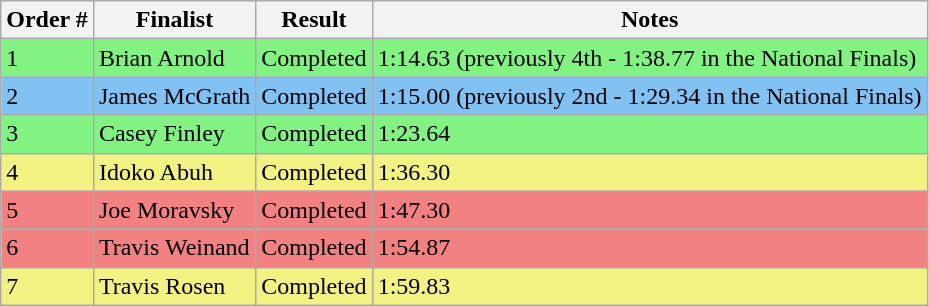<table class="wikitable sortable">
<tr>
<th>Order #</th>
<th>Finalist</th>
<th>Result</th>
<th>Notes</th>
</tr>
<tr style="background-color:#82f282">
<td>1</td>
<td>Brian Arnold</td>
<td>Completed</td>
<td>1:14.63 (previously 4th - 1:38.77 in the National Finals)</td>
</tr>
<tr style="background-color:#82c2f2">
<td>2</td>
<td>James McGrath</td>
<td>Completed</td>
<td>1:15.00 (previously 2nd - 1:29.34 in the National Finals)</td>
</tr>
<tr style="background-color:#82f282">
<td>3</td>
<td>Casey Finley</td>
<td>Completed</td>
<td>1:23.64</td>
</tr>
<tr style="background-color:#f2f282">
<td>4</td>
<td>Idoko Abuh</td>
<td>Completed</td>
<td>1:36.30</td>
</tr>
<tr style="background-color:#f28282">
<td>5</td>
<td>Joe Moravsky</td>
<td>Completed</td>
<td>1:47.30</td>
</tr>
<tr style="background-color:#f28282">
<td>6</td>
<td>Travis Weinand</td>
<td>Completed</td>
<td>1:54.87</td>
</tr>
<tr style="background-color:#f2f282">
<td>7</td>
<td>Travis Rosen</td>
<td>Completed</td>
<td>1:59.83</td>
</tr>
</table>
